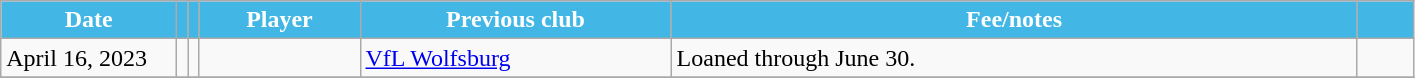<table class="wikitable sortable">
<tr>
<th style="background:#42b7e6; color:#fff; width:110px;" data-sort-type="date">Date</th>
<th style="background:#42b7e6; color:#fff;"></th>
<th style="background:#42b7e6; color:#fff;"></th>
<th style="background:#42b7e6; color:#fff; width:100px;">Player</th>
<th style="background:#42b7e6; color:#fff; width:200px;">Previous club</th>
<th style="background:#42b7e6; color:#fff; width:450px;">Fee/notes</th>
<th style="background:#42b7e6; color:#fff; width:30px;"></th>
</tr>
<tr>
<td>April 16, 2023</td>
<td></td>
<td></td>
<td></td>
<td> <a href='#'>VfL Wolfsburg</a></td>
<td>Loaned through June 30.</td>
<td></td>
</tr>
<tr>
</tr>
</table>
